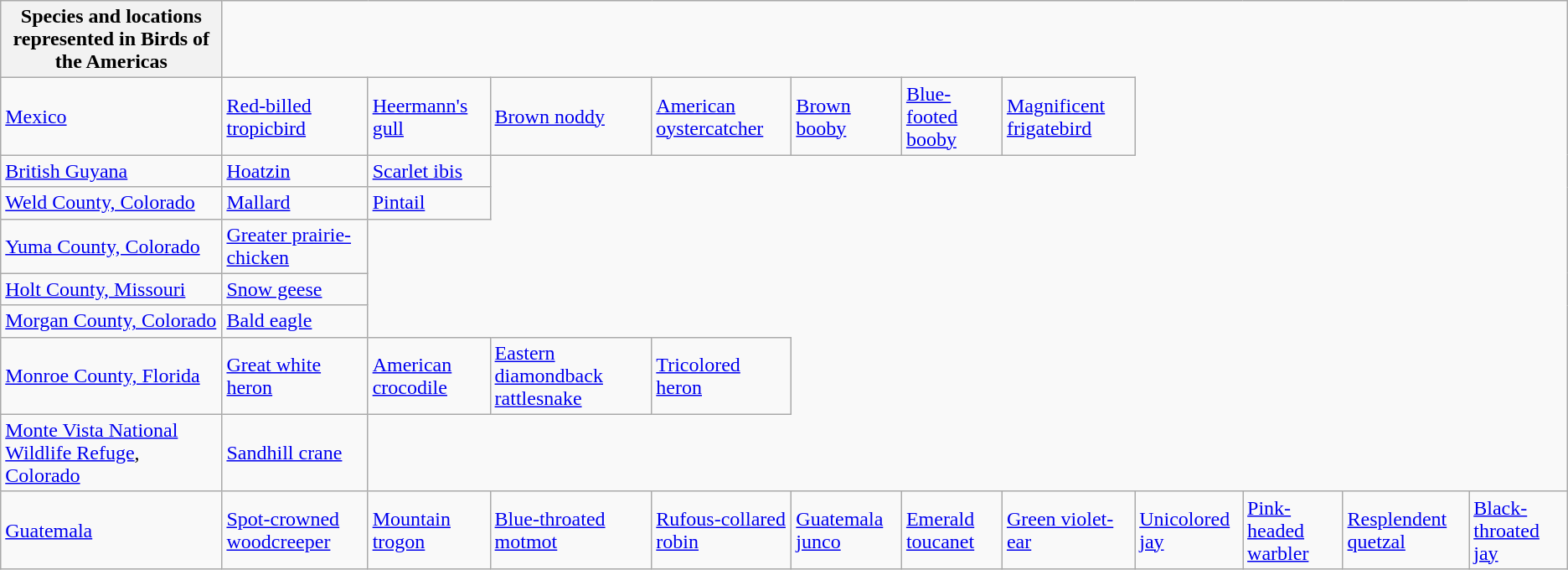<table class="wikitable collapsible collapsed">
<tr>
<th>Species and locations represented in Birds of the Americas</th>
</tr>
<tr>
<td><a href='#'>Mexico</a></td>
<td><a href='#'>Red-billed tropicbird</a></td>
<td><a href='#'>Heermann's gull</a></td>
<td><a href='#'>Brown noddy</a></td>
<td><a href='#'>American oystercatcher</a></td>
<td><a href='#'>Brown booby</a></td>
<td><a href='#'>Blue-footed booby</a></td>
<td><a href='#'>Magnificent frigatebird</a></td>
</tr>
<tr>
<td><a href='#'>British Guyana</a></td>
<td><a href='#'>Hoatzin</a></td>
<td><a href='#'>Scarlet ibis</a></td>
</tr>
<tr>
<td><a href='#'>Weld County, Colorado</a></td>
<td><a href='#'>Mallard</a></td>
<td><a href='#'>Pintail</a></td>
</tr>
<tr>
<td><a href='#'>Yuma County, Colorado</a></td>
<td><a href='#'>Greater prairie-chicken</a></td>
</tr>
<tr>
<td><a href='#'>Holt County, Missouri</a></td>
<td><a href='#'>Snow geese</a></td>
</tr>
<tr>
<td><a href='#'>Morgan County, Colorado</a></td>
<td><a href='#'>Bald eagle</a></td>
</tr>
<tr>
<td><a href='#'>Monroe County, Florida</a></td>
<td><a href='#'>Great white heron</a></td>
<td><a href='#'>American crocodile</a></td>
<td><a href='#'>Eastern diamondback rattlesnake</a></td>
<td><a href='#'>Tricolored heron</a></td>
</tr>
<tr>
<td><a href='#'>Monte Vista National Wildlife Refuge</a>, <a href='#'>Colorado</a></td>
<td><a href='#'>Sandhill crane</a></td>
</tr>
<tr>
<td><a href='#'>Guatemala</a></td>
<td><a href='#'>Spot-crowned woodcreeper</a></td>
<td><a href='#'>Mountain trogon</a></td>
<td><a href='#'>Blue-throated motmot</a></td>
<td><a href='#'>Rufous-collared robin</a></td>
<td><a href='#'>Guatemala junco</a></td>
<td><a href='#'>Emerald toucanet</a></td>
<td><a href='#'>Green violet-ear</a></td>
<td><a href='#'>Unicolored jay</a></td>
<td><a href='#'>Pink-headed warbler</a></td>
<td><a href='#'>Resplendent quetzal</a></td>
<td><a href='#'>Black-throated jay</a></td>
</tr>
</table>
